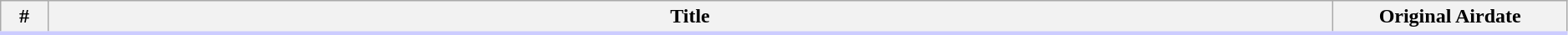<table class="wikitable" width="99%">
<tr style="border-bottom:3px solid #CCF">
<th width="3%">#</th>
<th>Title</th>
<th width="15%">Original Airdate<br>


















































</th>
</tr>
</table>
